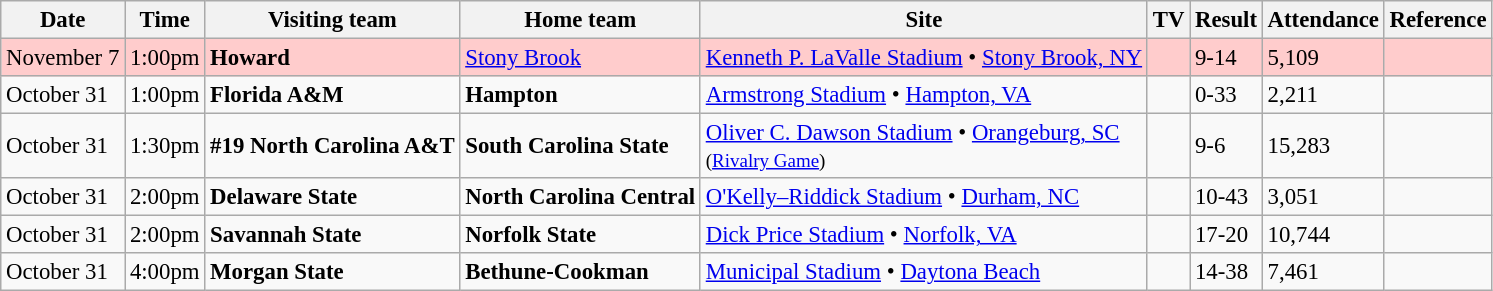<table class="wikitable" style="font-size:95%;">
<tr>
<th>Date</th>
<th>Time</th>
<th>Visiting team</th>
<th>Home team</th>
<th>Site</th>
<th>TV</th>
<th>Result</th>
<th>Attendance</th>
<th class="unsortable">Reference</th>
</tr>
<tr bgcolor=#ffcccc>
<td>November 7</td>
<td>1:00pm</td>
<td><strong>Howard</strong></td>
<td><a href='#'>Stony Brook</a></td>
<td><a href='#'>Kenneth P. LaValle Stadium</a> • <a href='#'>Stony Brook, NY</a></td>
<td></td>
<td>9-14</td>
<td>5,109</td>
<td></td>
</tr>
<tr bgcolor=>
<td>October 31</td>
<td>1:00pm</td>
<td><strong>Florida A&M</strong></td>
<td><strong>Hampton</strong></td>
<td><a href='#'>Armstrong Stadium</a> • <a href='#'>Hampton, VA</a></td>
<td></td>
<td>0-33</td>
<td>2,211</td>
<td></td>
</tr>
<tr bgcolor=>
<td>October 31</td>
<td>1:30pm</td>
<td><strong>#19 North Carolina A&T</strong></td>
<td><strong>South Carolina State</strong></td>
<td><a href='#'>Oliver C. Dawson Stadium</a> • <a href='#'>Orangeburg, SC</a><br><small>(<a href='#'>Rivalry Game</a>)</small></td>
<td></td>
<td>9-6</td>
<td>15,283</td>
<td></td>
</tr>
<tr bgcolor=>
<td>October 31</td>
<td>2:00pm</td>
<td><strong>Delaware State</strong></td>
<td><strong>North Carolina Central</strong></td>
<td><a href='#'>O'Kelly–Riddick Stadium</a> • <a href='#'>Durham, NC</a></td>
<td></td>
<td>10-43</td>
<td>3,051</td>
<td></td>
</tr>
<tr bgcolor=>
<td>October 31</td>
<td>2:00pm</td>
<td><strong>Savannah State</strong></td>
<td><strong>Norfolk State</strong></td>
<td><a href='#'>Dick Price Stadium</a> • <a href='#'>Norfolk, VA</a></td>
<td></td>
<td>17-20</td>
<td>10,744</td>
<td></td>
</tr>
<tr bgcolor=>
<td>October 31</td>
<td>4:00pm</td>
<td><strong>Morgan State</strong></td>
<td><strong>Bethune-Cookman</strong></td>
<td><a href='#'>Municipal Stadium</a> • <a href='#'>Daytona Beach</a></td>
<td></td>
<td>14-38</td>
<td>7,461</td>
<td></td>
</tr>
</table>
